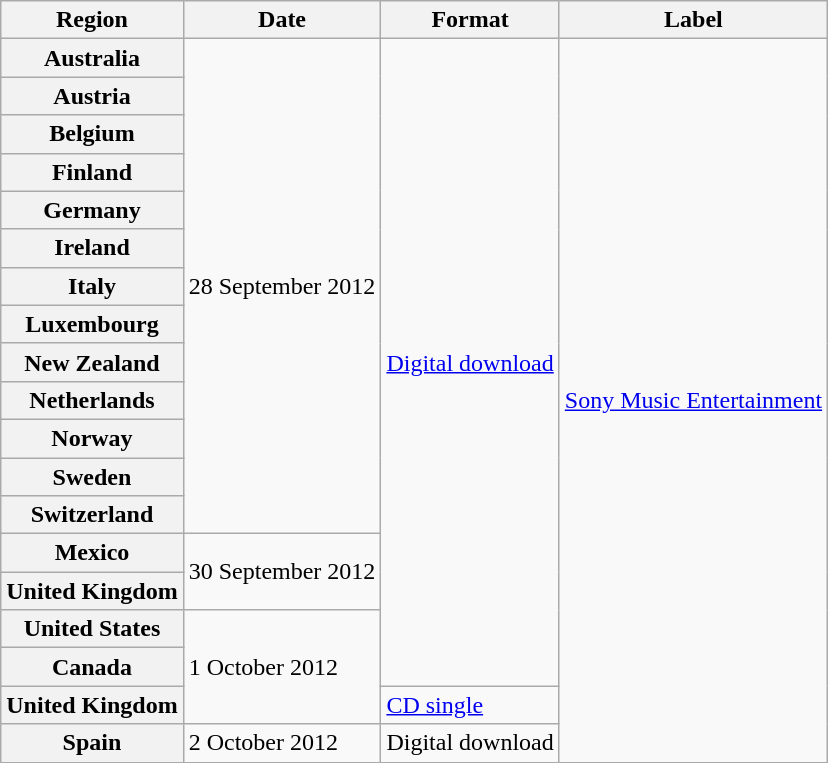<table class="wikitable plainrowheaders">
<tr>
<th scope="col">Region</th>
<th scope="col">Date</th>
<th scope="col">Format</th>
<th scope="col">Label</th>
</tr>
<tr>
<th scope="row">Australia</th>
<td rowspan="13">28 September 2012</td>
<td rowspan="17"><a href='#'>Digital download</a></td>
<td rowspan="19"><a href='#'>Sony Music Entertainment</a></td>
</tr>
<tr>
<th scope="row">Austria</th>
</tr>
<tr>
<th scope="row">Belgium</th>
</tr>
<tr>
<th scope="row">Finland</th>
</tr>
<tr>
<th scope="row">Germany</th>
</tr>
<tr>
<th scope="row">Ireland</th>
</tr>
<tr>
<th scope="row">Italy</th>
</tr>
<tr>
<th scope="row">Luxembourg</th>
</tr>
<tr>
<th scope="row">New Zealand</th>
</tr>
<tr>
<th scope="row">Netherlands</th>
</tr>
<tr>
<th scope="row">Norway</th>
</tr>
<tr>
<th scope="row">Sweden</th>
</tr>
<tr>
<th scope="row">Switzerland</th>
</tr>
<tr>
<th scope="row">Mexico</th>
<td rowspan="2">30 September 2012</td>
</tr>
<tr>
<th scope="row">United Kingdom</th>
</tr>
<tr>
<th scope="row">United States</th>
<td rowspan="3">1 October 2012</td>
</tr>
<tr>
<th scope="row">Canada</th>
</tr>
<tr>
<th scope="row">United Kingdom</th>
<td><a href='#'>CD single</a></td>
</tr>
<tr>
<th scope="row">Spain</th>
<td>2 October 2012</td>
<td>Digital download</td>
</tr>
<tr>
</tr>
</table>
